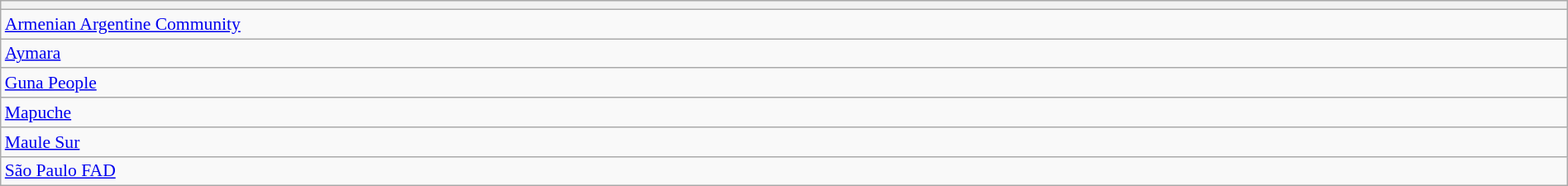<table class="wikitable" style="font-size:90%" width=100%>
<tr>
<th scope="col"></th>
</tr>
<tr>
<td> <a href='#'>Armenian Argentine Community</a></td>
</tr>
<tr>
<td> <a href='#'>Aymara</a></td>
</tr>
<tr>
<td> <a href='#'>Guna People</a></td>
</tr>
<tr>
<td> <a href='#'>Mapuche</a></td>
</tr>
<tr>
<td> <a href='#'>Maule Sur</a></td>
</tr>
<tr>
<td> <a href='#'>São Paulo FAD</a></td>
</tr>
</table>
